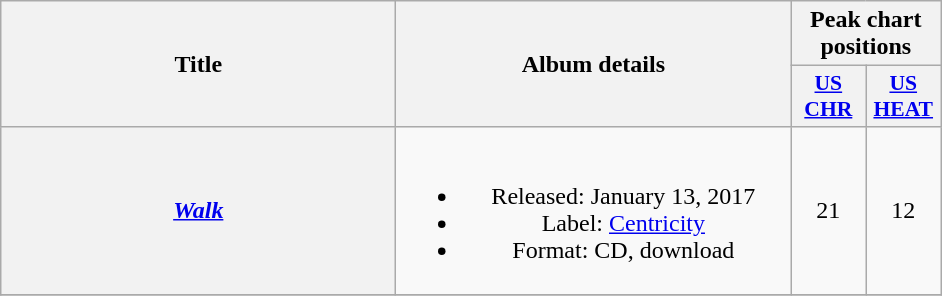<table class="wikitable plainrowheaders" style="text-align:center;">
<tr>
<th scope="col" rowspan="2" style="width:16em;">Title</th>
<th scope="col" rowspan="2" style="width:16em;">Album details</th>
<th scope="col" colspan="2">Peak chart positions</th>
</tr>
<tr>
<th style="width:3em; font-size:90%"><a href='#'>US<br>CHR</a></th>
<th style="width:3em; font-size:90%"><a href='#'>US<br>HEAT</a></th>
</tr>
<tr>
<th scope="row"><em><a href='#'>Walk</a></em></th>
<td><br><ul><li>Released: January 13, 2017</li><li>Label: <a href='#'>Centricity</a></li><li>Format: CD, download</li></ul></td>
<td>21</td>
<td>12</td>
</tr>
<tr>
</tr>
</table>
